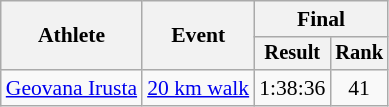<table class=wikitable style="font-size:90%">
<tr>
<th rowspan="2">Athlete</th>
<th rowspan="2">Event</th>
<th colspan="2">Final</th>
</tr>
<tr style="font-size:95%">
<th>Result</th>
<th>Rank</th>
</tr>
<tr align=center>
<td align=left><a href='#'>Geovana Irusta</a></td>
<td align=left><a href='#'>20 km walk</a></td>
<td>1:38:36</td>
<td>41</td>
</tr>
</table>
